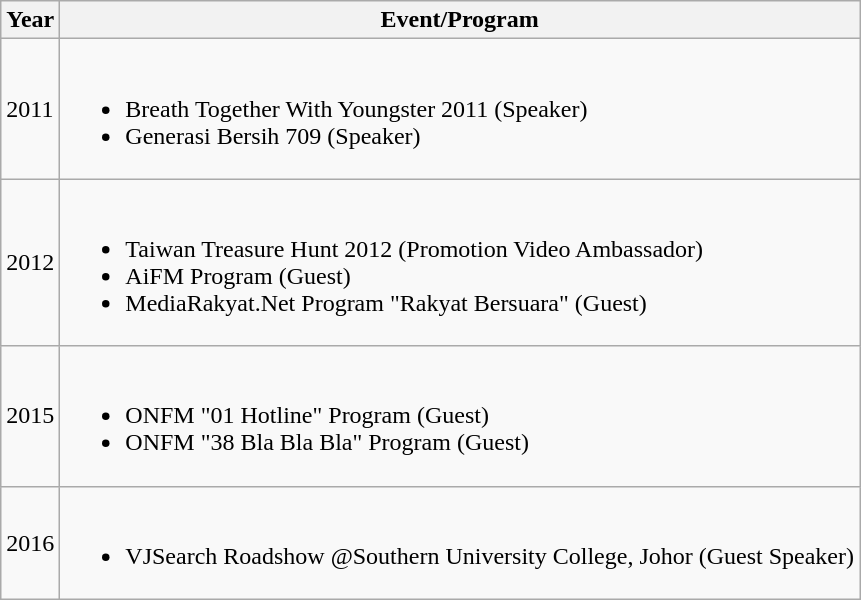<table class="wikitable">
<tr>
<th>Year</th>
<th>Event/Program</th>
</tr>
<tr>
<td>2011</td>
<td><br><ul><li>Breath Together With Youngster 2011 (Speaker)</li><li>Generasi Bersih 709 (Speaker)</li></ul></td>
</tr>
<tr>
<td>2012</td>
<td><br><ul><li>Taiwan Treasure Hunt 2012 (Promotion Video Ambassador)</li><li>AiFM Program (Guest)</li><li>MediaRakyat.Net Program "Rakyat Bersuara" (Guest)</li></ul></td>
</tr>
<tr>
<td>2015</td>
<td><br><ul><li>ONFM "01 Hotline" Program (Guest)</li><li>ONFM "38 Bla Bla Bla" Program (Guest)</li></ul></td>
</tr>
<tr>
<td>2016</td>
<td><br><ul><li>VJSearch Roadshow @Southern University College, Johor (Guest Speaker)</li></ul></td>
</tr>
</table>
